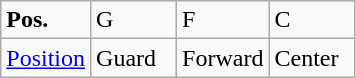<table class="wikitable">
<tr>
<td width="50"><strong>Pos.</strong></td>
<td width="50">G</td>
<td width="50">F</td>
<td width="50">C</td>
</tr>
<tr>
<td><a href='#'>Position</a></td>
<td>Guard</td>
<td>Forward</td>
<td>Center</td>
</tr>
</table>
